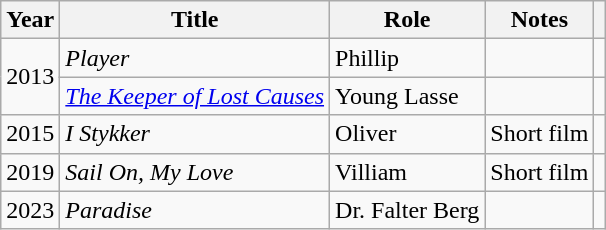<table class="wikitable sortable">
<tr>
<th scope="col">Year</th>
<th scope="col">Title</th>
<th scope="col" class="unsortable">Role</th>
<th scope="col" class="unsortable">Notes</th>
<th scope="col" class="unsortable"></th>
</tr>
<tr>
<td rowspan="2">2013</td>
<td><em>Player</em></td>
<td>Phillip</td>
<td></td>
<td></td>
</tr>
<tr>
<td><em><a href='#'>The Keeper of Lost Causes</a></em></td>
<td>Young Lasse</td>
<td></td>
<td></td>
</tr>
<tr>
<td>2015</td>
<td><em>I Stykker</em></td>
<td>Oliver</td>
<td>Short film</td>
<td></td>
</tr>
<tr>
<td>2019</td>
<td><em>Sail On, My Love</em></td>
<td>Villiam</td>
<td>Short film</td>
<td></td>
</tr>
<tr>
<td>2023</td>
<td><em>Paradise</em></td>
<td>Dr. Falter Berg</td>
<td></td>
<td></td>
</tr>
</table>
